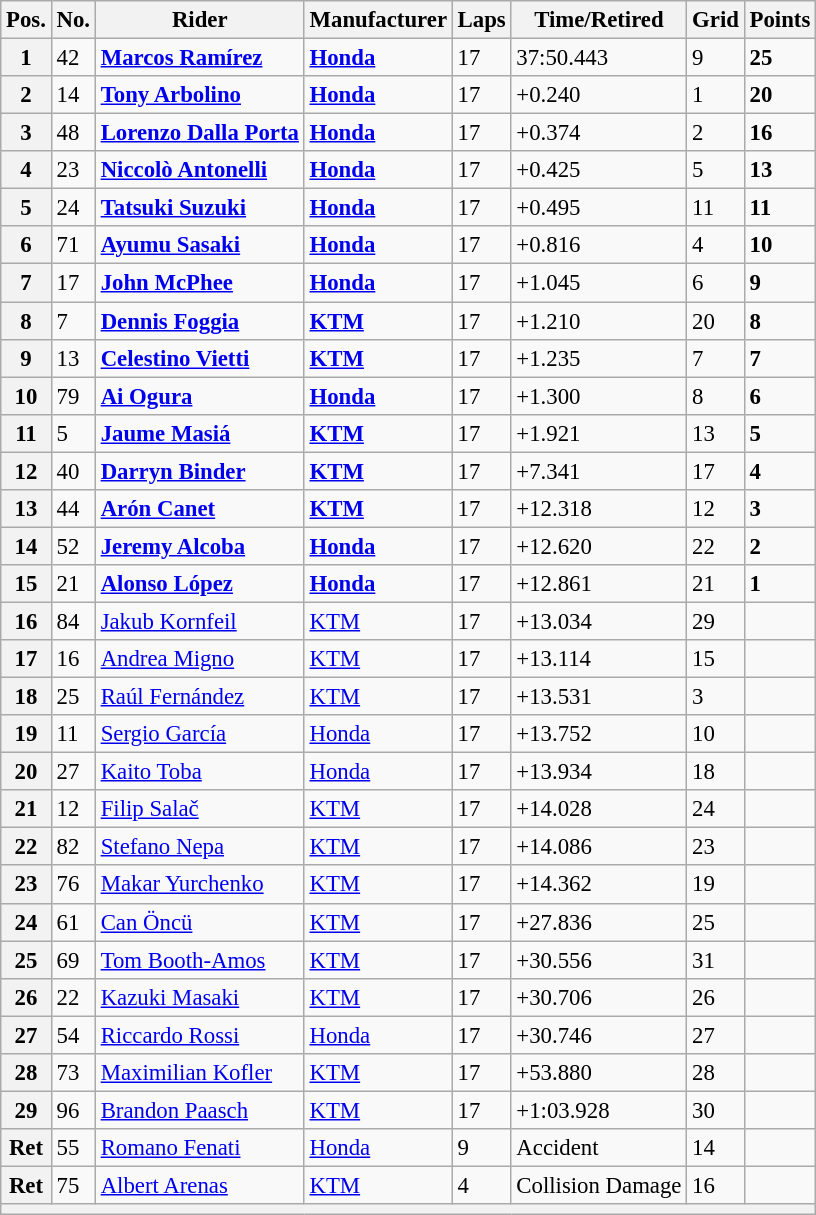<table class="wikitable" style="font-size: 95%;">
<tr>
<th>Pos.</th>
<th>No.</th>
<th>Rider</th>
<th>Manufacturer</th>
<th>Laps</th>
<th>Time/Retired</th>
<th>Grid</th>
<th>Points</th>
</tr>
<tr>
<th>1</th>
<td>42</td>
<td> <strong><a href='#'>Marcos Ramírez</a></strong></td>
<td><strong><a href='#'>Honda</a></strong></td>
<td>17</td>
<td>37:50.443</td>
<td>9</td>
<td><strong>25</strong></td>
</tr>
<tr>
<th>2</th>
<td>14</td>
<td> <strong><a href='#'>Tony Arbolino</a></strong></td>
<td><strong><a href='#'>Honda</a></strong></td>
<td>17</td>
<td>+0.240</td>
<td>1</td>
<td><strong>20</strong></td>
</tr>
<tr>
<th>3</th>
<td>48</td>
<td> <strong><a href='#'>Lorenzo Dalla Porta</a></strong></td>
<td><strong><a href='#'>Honda</a></strong></td>
<td>17</td>
<td>+0.374</td>
<td>2</td>
<td><strong>16</strong></td>
</tr>
<tr>
<th>4</th>
<td>23</td>
<td> <strong><a href='#'>Niccolò Antonelli</a></strong></td>
<td><strong><a href='#'>Honda</a></strong></td>
<td>17</td>
<td>+0.425</td>
<td>5</td>
<td><strong>13</strong></td>
</tr>
<tr>
<th>5</th>
<td>24</td>
<td> <strong><a href='#'>Tatsuki Suzuki</a></strong></td>
<td><strong><a href='#'>Honda</a></strong></td>
<td>17</td>
<td>+0.495</td>
<td>11</td>
<td><strong>11</strong></td>
</tr>
<tr>
<th>6</th>
<td>71</td>
<td> <strong><a href='#'>Ayumu Sasaki</a></strong></td>
<td><strong><a href='#'>Honda</a></strong></td>
<td>17</td>
<td>+0.816</td>
<td>4</td>
<td><strong>10</strong></td>
</tr>
<tr>
<th>7</th>
<td>17</td>
<td> <strong><a href='#'>John McPhee</a></strong></td>
<td><strong><a href='#'>Honda</a></strong></td>
<td>17</td>
<td>+1.045</td>
<td>6</td>
<td><strong>9</strong></td>
</tr>
<tr>
<th>8</th>
<td>7</td>
<td> <strong><a href='#'>Dennis Foggia</a></strong></td>
<td><strong><a href='#'>KTM</a></strong></td>
<td>17</td>
<td>+1.210</td>
<td>20</td>
<td><strong>8</strong></td>
</tr>
<tr>
<th>9</th>
<td>13</td>
<td> <strong><a href='#'>Celestino Vietti</a></strong></td>
<td><strong><a href='#'>KTM</a></strong></td>
<td>17</td>
<td>+1.235</td>
<td>7</td>
<td><strong>7</strong></td>
</tr>
<tr>
<th>10</th>
<td>79</td>
<td> <strong><a href='#'>Ai Ogura</a></strong></td>
<td><strong><a href='#'>Honda</a></strong></td>
<td>17</td>
<td>+1.300</td>
<td>8</td>
<td><strong>6</strong></td>
</tr>
<tr>
<th>11</th>
<td>5</td>
<td> <strong><a href='#'>Jaume Masiá</a></strong></td>
<td><strong><a href='#'>KTM</a></strong></td>
<td>17</td>
<td>+1.921</td>
<td>13</td>
<td><strong>5</strong></td>
</tr>
<tr>
<th>12</th>
<td>40</td>
<td> <strong><a href='#'>Darryn Binder</a></strong></td>
<td><strong><a href='#'>KTM</a></strong></td>
<td>17</td>
<td>+7.341</td>
<td>17</td>
<td><strong>4</strong></td>
</tr>
<tr>
<th>13</th>
<td>44</td>
<td> <strong><a href='#'>Arón Canet</a></strong></td>
<td><strong><a href='#'>KTM</a></strong></td>
<td>17</td>
<td>+12.318</td>
<td>12</td>
<td><strong>3</strong></td>
</tr>
<tr>
<th>14</th>
<td>52</td>
<td> <strong><a href='#'>Jeremy Alcoba</a></strong></td>
<td><strong><a href='#'>Honda</a></strong></td>
<td>17</td>
<td>+12.620</td>
<td>22</td>
<td><strong>2</strong></td>
</tr>
<tr>
<th>15</th>
<td>21</td>
<td> <strong><a href='#'>Alonso López</a></strong></td>
<td><strong><a href='#'>Honda</a></strong></td>
<td>17</td>
<td>+12.861</td>
<td>21</td>
<td><strong>1</strong></td>
</tr>
<tr>
<th>16</th>
<td>84</td>
<td> <a href='#'>Jakub Kornfeil</a></td>
<td><a href='#'>KTM</a></td>
<td>17</td>
<td>+13.034</td>
<td>29</td>
<td></td>
</tr>
<tr>
<th>17</th>
<td>16</td>
<td> <a href='#'>Andrea Migno</a></td>
<td><a href='#'>KTM</a></td>
<td>17</td>
<td>+13.114</td>
<td>15</td>
<td></td>
</tr>
<tr>
<th>18</th>
<td>25</td>
<td> <a href='#'>Raúl Fernández</a></td>
<td><a href='#'>KTM</a></td>
<td>17</td>
<td>+13.531</td>
<td>3</td>
<td></td>
</tr>
<tr>
<th>19</th>
<td>11</td>
<td> <a href='#'>Sergio García</a></td>
<td><a href='#'>Honda</a></td>
<td>17</td>
<td>+13.752</td>
<td>10</td>
<td></td>
</tr>
<tr>
<th>20</th>
<td>27</td>
<td> <a href='#'>Kaito Toba</a></td>
<td><a href='#'>Honda</a></td>
<td>17</td>
<td>+13.934</td>
<td>18</td>
<td></td>
</tr>
<tr>
<th>21</th>
<td>12</td>
<td> <a href='#'>Filip Salač</a></td>
<td><a href='#'>KTM</a></td>
<td>17</td>
<td>+14.028</td>
<td>24</td>
<td></td>
</tr>
<tr>
<th>22</th>
<td>82</td>
<td> <a href='#'>Stefano Nepa</a></td>
<td><a href='#'>KTM</a></td>
<td>17</td>
<td>+14.086</td>
<td>23</td>
<td></td>
</tr>
<tr>
<th>23</th>
<td>76</td>
<td> <a href='#'>Makar Yurchenko</a></td>
<td><a href='#'>KTM</a></td>
<td>17</td>
<td>+14.362</td>
<td>19</td>
<td></td>
</tr>
<tr>
<th>24</th>
<td>61</td>
<td> <a href='#'>Can Öncü</a></td>
<td><a href='#'>KTM</a></td>
<td>17</td>
<td>+27.836</td>
<td>25</td>
<td></td>
</tr>
<tr>
<th>25</th>
<td>69</td>
<td> <a href='#'>Tom Booth-Amos</a></td>
<td><a href='#'>KTM</a></td>
<td>17</td>
<td>+30.556</td>
<td>31</td>
<td></td>
</tr>
<tr>
<th>26</th>
<td>22</td>
<td> <a href='#'>Kazuki Masaki</a></td>
<td><a href='#'>KTM</a></td>
<td>17</td>
<td>+30.706</td>
<td>26</td>
<td></td>
</tr>
<tr>
<th>27</th>
<td>54</td>
<td> <a href='#'>Riccardo Rossi</a></td>
<td><a href='#'>Honda</a></td>
<td>17</td>
<td>+30.746</td>
<td>27</td>
<td></td>
</tr>
<tr>
<th>28</th>
<td>73</td>
<td> <a href='#'>Maximilian Kofler</a></td>
<td><a href='#'>KTM</a></td>
<td>17</td>
<td>+53.880</td>
<td>28</td>
<td></td>
</tr>
<tr>
<th>29</th>
<td>96</td>
<td> <a href='#'>Brandon Paasch</a></td>
<td><a href='#'>KTM</a></td>
<td>17</td>
<td>+1:03.928</td>
<td>30</td>
<td></td>
</tr>
<tr>
<th>Ret</th>
<td>55</td>
<td> <a href='#'>Romano Fenati</a></td>
<td><a href='#'>Honda</a></td>
<td>9</td>
<td>Accident</td>
<td>14</td>
<td></td>
</tr>
<tr>
<th>Ret</th>
<td>75</td>
<td> <a href='#'>Albert Arenas</a></td>
<td><a href='#'>KTM</a></td>
<td>4</td>
<td>Collision Damage</td>
<td>16</td>
<td></td>
</tr>
<tr>
<th colspan=8></th>
</tr>
</table>
